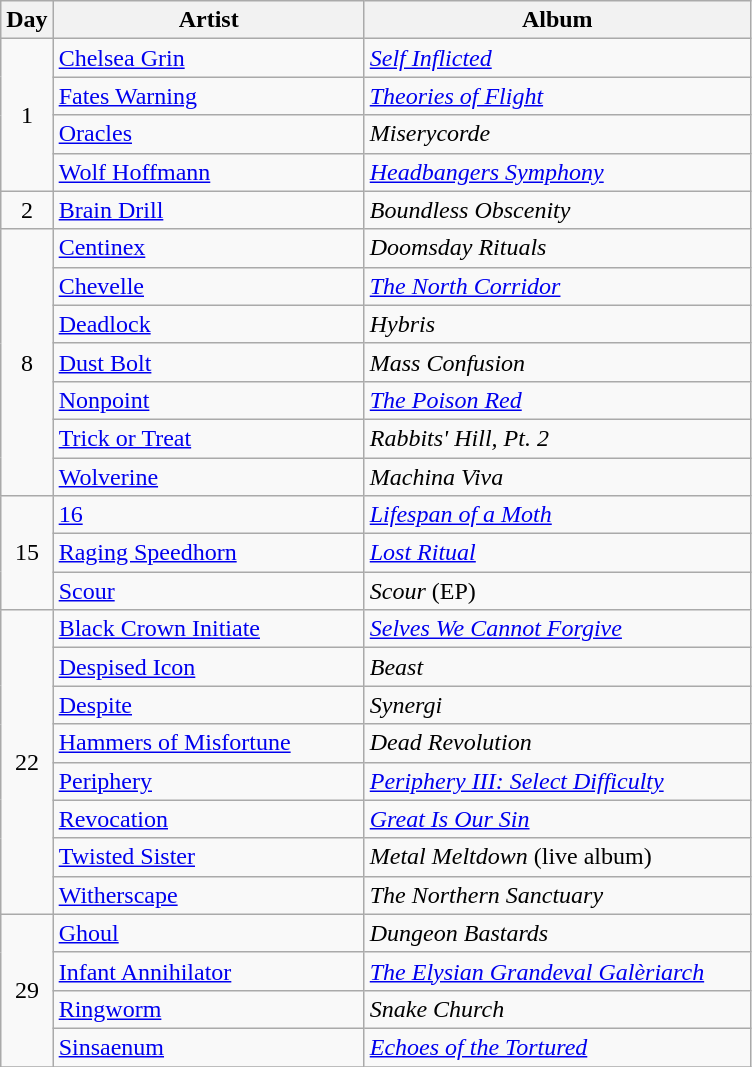<table class="wikitable">
<tr>
<th style="width:20px;">Day</th>
<th style="width:200px;">Artist</th>
<th style="width:250px;">Album</th>
</tr>
<tr>
<td style="text-align:center;" rowspan="4">1</td>
<td><a href='#'>Chelsea Grin</a></td>
<td><em><a href='#'>Self Inflicted</a></em></td>
</tr>
<tr>
<td><a href='#'>Fates Warning</a></td>
<td><em><a href='#'>Theories of Flight</a></em></td>
</tr>
<tr>
<td><a href='#'>Oracles</a></td>
<td><em>Miserycorde</em></td>
</tr>
<tr>
<td><a href='#'>Wolf Hoffmann</a></td>
<td><em><a href='#'>Headbangers Symphony</a></em></td>
</tr>
<tr>
<td style="text-align:center;">2</td>
<td><a href='#'>Brain Drill</a></td>
<td><em>Boundless Obscenity</em></td>
</tr>
<tr>
<td style="text-align:center;" rowspan="7">8</td>
<td><a href='#'>Centinex</a></td>
<td><em>Doomsday Rituals</em></td>
</tr>
<tr>
<td><a href='#'>Chevelle</a></td>
<td><em><a href='#'>The North Corridor</a></em></td>
</tr>
<tr>
<td><a href='#'>Deadlock</a></td>
<td><em>Hybris</em></td>
</tr>
<tr>
<td><a href='#'>Dust Bolt</a></td>
<td><em>Mass Confusion</em></td>
</tr>
<tr>
<td><a href='#'>Nonpoint</a></td>
<td><em><a href='#'>The Poison Red</a></em></td>
</tr>
<tr>
<td><a href='#'>Trick or Treat</a></td>
<td><em>Rabbits' Hill, Pt. 2</em></td>
</tr>
<tr>
<td><a href='#'>Wolverine</a></td>
<td><em>Machina Viva</em></td>
</tr>
<tr>
<td style="text-align:center;" rowspan="3">15</td>
<td><a href='#'>16</a></td>
<td><em><a href='#'>Lifespan of a Moth</a></em></td>
</tr>
<tr>
<td><a href='#'>Raging Speedhorn</a></td>
<td><em><a href='#'>Lost Ritual</a></em></td>
</tr>
<tr>
<td><a href='#'>Scour</a></td>
<td><em>Scour</em> (EP)</td>
</tr>
<tr>
<td style="text-align:center;" rowspan="8">22</td>
<td><a href='#'>Black Crown Initiate</a></td>
<td><em><a href='#'>Selves We Cannot Forgive</a></em></td>
</tr>
<tr>
<td><a href='#'>Despised Icon</a></td>
<td><em>Beast</em></td>
</tr>
<tr>
<td><a href='#'>Despite</a></td>
<td><em>Synergi</em></td>
</tr>
<tr>
<td><a href='#'>Hammers of Misfortune</a></td>
<td><em>Dead Revolution</em></td>
</tr>
<tr>
<td><a href='#'>Periphery</a></td>
<td><em><a href='#'>Periphery III: Select Difficulty</a></em></td>
</tr>
<tr>
<td><a href='#'>Revocation</a></td>
<td><em><a href='#'>Great Is Our Sin</a></em></td>
</tr>
<tr>
<td><a href='#'>Twisted Sister</a></td>
<td><em>Metal Meltdown</em> (live album)</td>
</tr>
<tr>
<td><a href='#'>Witherscape</a></td>
<td><em>The Northern Sanctuary</em></td>
</tr>
<tr>
<td style="text-align:center;" rowspan="4">29</td>
<td><a href='#'>Ghoul</a></td>
<td><em>Dungeon Bastards</em></td>
</tr>
<tr>
<td><a href='#'>Infant Annihilator</a></td>
<td><em><a href='#'>The Elysian Grandeval Galèriarch</a></em></td>
</tr>
<tr>
<td><a href='#'>Ringworm</a></td>
<td><em>Snake Church</em></td>
</tr>
<tr>
<td><a href='#'>Sinsaenum</a></td>
<td><em><a href='#'>Echoes of the Tortured</a></em></td>
</tr>
<tr>
</tr>
</table>
